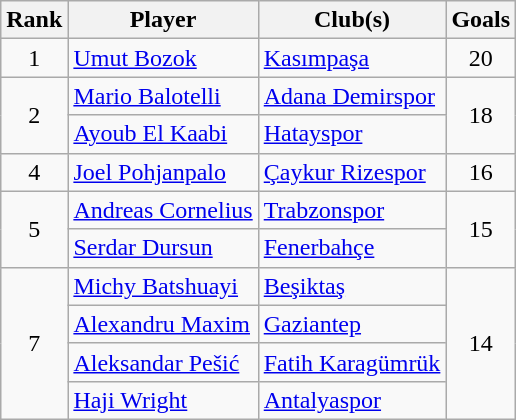<table class="wikitable" style="text-align:center;">
<tr>
<th>Rank</th>
<th>Player</th>
<th>Club(s)</th>
<th>Goals</th>
</tr>
<tr>
<td>1</td>
<td align="left"> <a href='#'>Umut Bozok</a></td>
<td align="left"><a href='#'>Kasımpaşa</a></td>
<td>20</td>
</tr>
<tr>
<td rowspan=2>2</td>
<td align="left"> <a href='#'>Mario Balotelli</a></td>
<td align="left"><a href='#'>Adana Demirspor</a></td>
<td rowspan=2>18</td>
</tr>
<tr>
<td align="left"> <a href='#'>Ayoub El Kaabi</a></td>
<td align="left"><a href='#'>Hatayspor</a></td>
</tr>
<tr>
<td>4</td>
<td align="left"> <a href='#'>Joel Pohjanpalo</a></td>
<td align="left"><a href='#'>Çaykur Rizespor</a></td>
<td>16</td>
</tr>
<tr>
<td rowspan=2>5</td>
<td align="left"> <a href='#'>Andreas Cornelius</a></td>
<td align="left"><a href='#'>Trabzonspor</a></td>
<td rowspan=2>15</td>
</tr>
<tr>
<td align="left"> <a href='#'>Serdar Dursun</a></td>
<td align="left"><a href='#'>Fenerbahçe</a></td>
</tr>
<tr>
<td rowspan=4>7</td>
<td align="left"> <a href='#'>Michy Batshuayi</a></td>
<td align="left"><a href='#'>Beşiktaş</a></td>
<td rowspan=4>14</td>
</tr>
<tr>
<td align="left"> <a href='#'>Alexandru Maxim</a></td>
<td align="left"><a href='#'>Gaziantep</a></td>
</tr>
<tr>
<td align="left"> <a href='#'>Aleksandar Pešić</a></td>
<td align="left"><a href='#'>Fatih Karagümrük</a></td>
</tr>
<tr>
<td align="left"> <a href='#'>Haji Wright</a></td>
<td align="left"><a href='#'>Antalyaspor</a></td>
</tr>
</table>
